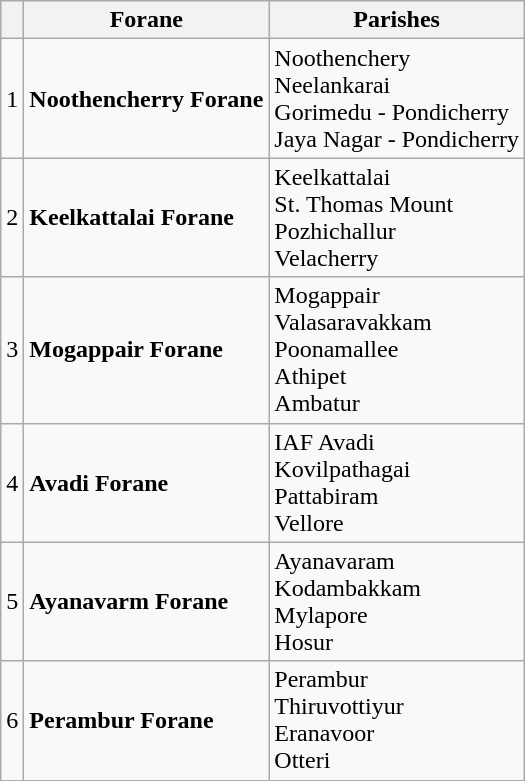<table class="wikitable">
<tr>
<th></th>
<th>Forane</th>
<th>Parishes</th>
</tr>
<tr>
<td>1</td>
<td><strong>Noothencherry Forane</strong></td>
<td>Noothenchery<br>Neelankarai<br>Gorimedu - Pondicherry<br>Jaya Nagar - Pondicherry</td>
</tr>
<tr>
<td>2</td>
<td><strong>Keelkattalai Forane</strong></td>
<td>Keelkattalai<br>St. Thomas Mount<br>Pozhichallur<br>Velacherry</td>
</tr>
<tr>
<td>3</td>
<td><strong>Mogappair Forane</strong></td>
<td>Mogappair<br>Valasaravakkam<br>Poonamallee<br>Athipet<br>Ambatur</td>
</tr>
<tr>
<td>4</td>
<td><strong>Avadi Forane</strong></td>
<td>IAF Avadi<br>Kovilpathagai<br>Pattabiram<br>Vellore</td>
</tr>
<tr>
<td>5</td>
<td><strong>Ayanavarm Forane</strong></td>
<td>Ayanavaram<br>Kodambakkam<br>Mylapore<br>Hosur</td>
</tr>
<tr>
<td>6</td>
<td><strong>Perambur Forane</strong></td>
<td>Perambur<br>Thiruvottiyur<br>Eranavoor<br>Otteri</td>
</tr>
</table>
